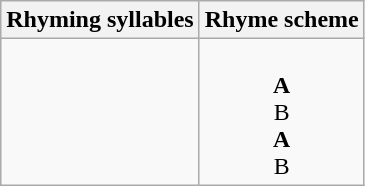<table class="wikitable">
<tr>
<th>Rhyming syllables</th>
<th>Rhyme scheme</th>
</tr>
<tr style="text-align:center; font-size:99%">
<td><br></td>
<td><br><strong>A</strong><br>
B<br>
<strong>A</strong><br>
B<br></td>
</tr>
</table>
